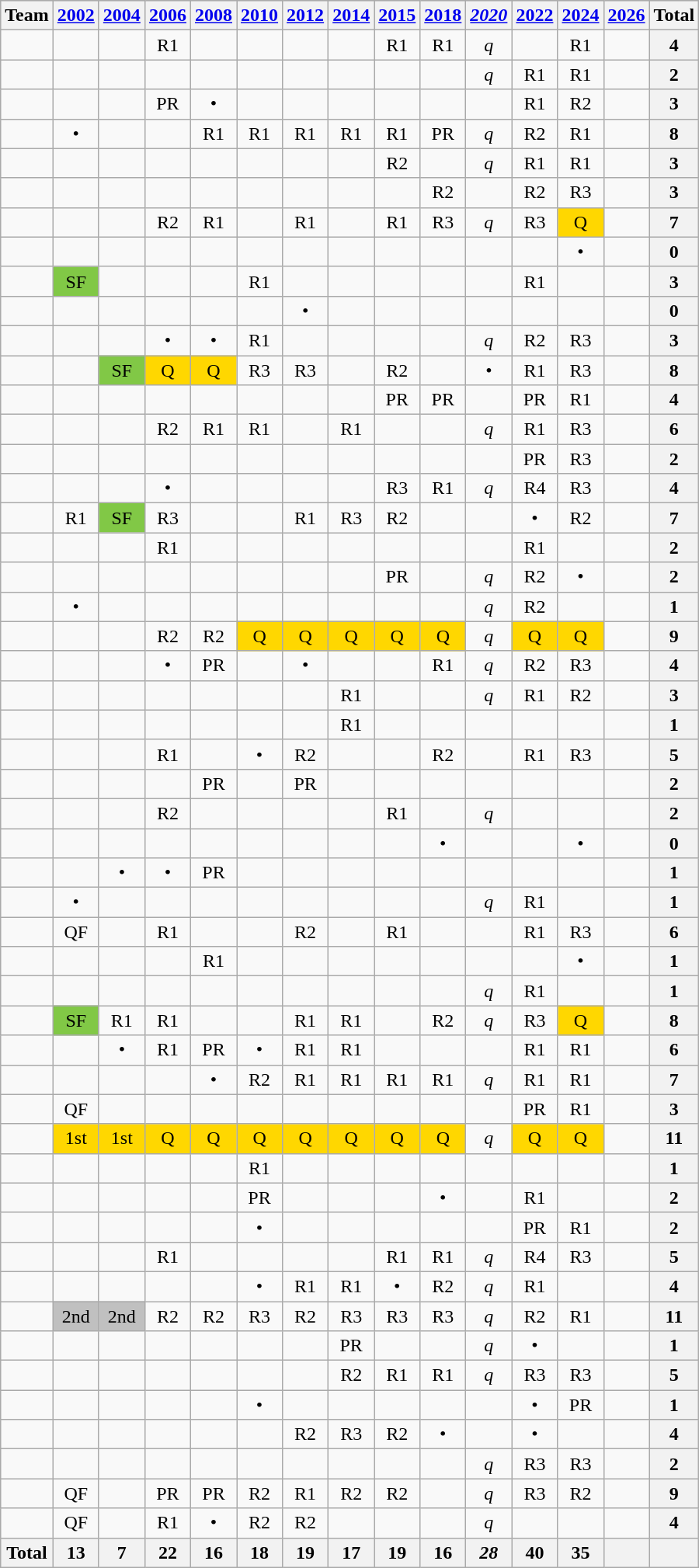<table class="wikitable">
<tr style="background:#cccccc;" align=center>
<th>Team</th>
<th><a href='#'>2002</a></th>
<th><a href='#'>2004</a></th>
<th><a href='#'>2006</a></th>
<th><a href='#'>2008</a></th>
<th><a href='#'>2010</a></th>
<th><a href='#'>2012</a></th>
<th><a href='#'>2014</a></th>
<th><a href='#'>2015</a></th>
<th><a href='#'>2018</a></th>
<th><em><a href='#'>2020</a></em></th>
<th><a href='#'>2022</a></th>
<th><a href='#'>2024</a></th>
<th><a href='#'>2026</a></th>
<th>Total</th>
</tr>
<tr align=center>
<td align=left></td>
<td></td>
<td></td>
<td>R1</td>
<td></td>
<td></td>
<td></td>
<td></td>
<td>R1</td>
<td>R1</td>
<td><em>q</em></td>
<td></td>
<td>R1</td>
<td></td>
<th>4</th>
</tr>
<tr align=center>
<td align=left></td>
<td></td>
<td></td>
<td></td>
<td></td>
<td></td>
<td></td>
<td></td>
<td></td>
<td></td>
<td><em>q</em></td>
<td>R1</td>
<td>R1</td>
<td></td>
<th>2</th>
</tr>
<tr align=center>
<td align=left></td>
<td></td>
<td></td>
<td>PR</td>
<td>•</td>
<td></td>
<td></td>
<td></td>
<td></td>
<td></td>
<td></td>
<td>R1</td>
<td>R2</td>
<td></td>
<th>3</th>
</tr>
<tr align=center>
<td align=left></td>
<td>•</td>
<td></td>
<td></td>
<td>R1</td>
<td>R1</td>
<td>R1</td>
<td>R1</td>
<td>R1</td>
<td>PR</td>
<td><em>q</em></td>
<td>R2</td>
<td>R1</td>
<td></td>
<th>8</th>
</tr>
<tr align=center>
<td align=left></td>
<td></td>
<td></td>
<td></td>
<td></td>
<td></td>
<td></td>
<td></td>
<td>R2</td>
<td></td>
<td><em>q</em></td>
<td>R1</td>
<td>R1</td>
<td></td>
<th>3</th>
</tr>
<tr align=center>
<td align=left></td>
<td></td>
<td></td>
<td></td>
<td></td>
<td></td>
<td></td>
<td></td>
<td></td>
<td>R2</td>
<td></td>
<td>R2</td>
<td>R3</td>
<td></td>
<th>3</th>
</tr>
<tr align=center>
<td align=left></td>
<td></td>
<td></td>
<td>R2</td>
<td>R1</td>
<td></td>
<td>R1</td>
<td></td>
<td>R1</td>
<td>R3</td>
<td><em>q</em></td>
<td>R3</td>
<td bgcolor=gold>Q</td>
<td></td>
<th>7</th>
</tr>
<tr align=center>
<td align=left></td>
<td></td>
<td></td>
<td></td>
<td></td>
<td></td>
<td></td>
<td></td>
<td></td>
<td></td>
<td></td>
<td></td>
<td>•</td>
<td></td>
<th>0</th>
</tr>
<tr align=center>
<td align=left></td>
<td style="background:#81c846">SF</td>
<td></td>
<td></td>
<td></td>
<td>R1</td>
<td></td>
<td></td>
<td></td>
<td></td>
<td></td>
<td>R1</td>
<td></td>
<td></td>
<th>3</th>
</tr>
<tr align=center>
<td align=left></td>
<td></td>
<td></td>
<td></td>
<td></td>
<td></td>
<td>•</td>
<td></td>
<td></td>
<td></td>
<td></td>
<td></td>
<td></td>
<td></td>
<th>0</th>
</tr>
<tr align=center>
<td align=left></td>
<td></td>
<td></td>
<td>•</td>
<td>•</td>
<td>R1</td>
<td></td>
<td></td>
<td></td>
<td></td>
<td><em>q</em></td>
<td>R2</td>
<td>R3</td>
<td></td>
<th>3</th>
</tr>
<tr align=center>
<td align=left></td>
<td></td>
<td style="background:#81c846">SF</td>
<td bgcolor=gold>Q</td>
<td bgcolor=gold>Q</td>
<td>R3</td>
<td>R3</td>
<td></td>
<td>R2</td>
<td></td>
<td>•</td>
<td>R1</td>
<td>R3</td>
<td></td>
<th>8</th>
</tr>
<tr align=center>
<td align=left></td>
<td></td>
<td></td>
<td></td>
<td></td>
<td></td>
<td></td>
<td></td>
<td>PR</td>
<td>PR</td>
<td></td>
<td>PR</td>
<td>R1</td>
<td></td>
<th>4</th>
</tr>
<tr align=center>
<td align=left></td>
<td></td>
<td></td>
<td>R2</td>
<td>R1</td>
<td>R1</td>
<td></td>
<td>R1</td>
<td></td>
<td></td>
<td><em>q</em></td>
<td>R1</td>
<td>R3</td>
<td></td>
<th>6</th>
</tr>
<tr align=center>
<td align=left></td>
<td></td>
<td></td>
<td></td>
<td></td>
<td></td>
<td></td>
<td></td>
<td></td>
<td></td>
<td></td>
<td>PR</td>
<td>R3</td>
<td></td>
<th>2</th>
</tr>
<tr align=center>
<td align=left></td>
<td></td>
<td></td>
<td>•</td>
<td></td>
<td></td>
<td></td>
<td></td>
<td>R3</td>
<td>R1</td>
<td><em>q</em></td>
<td>R4</td>
<td>R3</td>
<td></td>
<th>4</th>
</tr>
<tr align=center>
<td align=left></td>
<td>R1</td>
<td style="background:#81c846">SF</td>
<td>R3</td>
<td></td>
<td></td>
<td>R1</td>
<td>R3</td>
<td>R2</td>
<td></td>
<td></td>
<td>•</td>
<td>R2</td>
<td></td>
<th>7</th>
</tr>
<tr align=center>
<td align=left></td>
<td></td>
<td></td>
<td>R1</td>
<td></td>
<td></td>
<td></td>
<td></td>
<td></td>
<td></td>
<td></td>
<td>R1</td>
<td></td>
<td></td>
<th>2</th>
</tr>
<tr align=center>
<td align=left></td>
<td></td>
<td></td>
<td></td>
<td></td>
<td></td>
<td></td>
<td></td>
<td>PR</td>
<td></td>
<td><em>q</em></td>
<td>R2</td>
<td>•</td>
<td></td>
<th>2</th>
</tr>
<tr align=center>
<td align=left></td>
<td>•</td>
<td></td>
<td></td>
<td></td>
<td></td>
<td></td>
<td></td>
<td></td>
<td></td>
<td><em>q</em></td>
<td>R2</td>
<td></td>
<td></td>
<th>1</th>
</tr>
<tr align=center>
<td align=left></td>
<td></td>
<td></td>
<td>R2</td>
<td>R2</td>
<td bgcolor=gold>Q</td>
<td bgcolor=gold>Q</td>
<td bgcolor=gold>Q</td>
<td bgcolor=gold>Q</td>
<td bgcolor=gold>Q</td>
<td><em>q</em></td>
<td bgcolor=gold>Q</td>
<td bgcolor=gold>Q</td>
<td></td>
<th>9</th>
</tr>
<tr align=center>
<td align=left></td>
<td></td>
<td></td>
<td>•</td>
<td>PR</td>
<td></td>
<td>•</td>
<td></td>
<td></td>
<td>R1</td>
<td><em>q</em></td>
<td>R2</td>
<td>R3</td>
<td></td>
<th>4</th>
</tr>
<tr align=center>
<td align=left></td>
<td></td>
<td></td>
<td></td>
<td></td>
<td></td>
<td></td>
<td>R1</td>
<td></td>
<td></td>
<td><em>q</em></td>
<td>R1</td>
<td>R2</td>
<td></td>
<th>3</th>
</tr>
<tr align=center>
<td align=left></td>
<td></td>
<td></td>
<td></td>
<td></td>
<td></td>
<td></td>
<td>R1</td>
<td></td>
<td></td>
<td></td>
<td></td>
<td></td>
<td></td>
<th>1</th>
</tr>
<tr align=center>
<td align=left></td>
<td></td>
<td></td>
<td>R1</td>
<td></td>
<td>•</td>
<td>R2</td>
<td></td>
<td></td>
<td>R2</td>
<td></td>
<td>R1</td>
<td>R3</td>
<td></td>
<th>5</th>
</tr>
<tr align=center>
<td align=left></td>
<td></td>
<td></td>
<td></td>
<td>PR</td>
<td></td>
<td>PR</td>
<td></td>
<td></td>
<td></td>
<td></td>
<td></td>
<td></td>
<td></td>
<th>2</th>
</tr>
<tr align=center>
<td align=left></td>
<td></td>
<td></td>
<td>R2</td>
<td></td>
<td></td>
<td></td>
<td></td>
<td>R1</td>
<td></td>
<td><em>q</em></td>
<td></td>
<td></td>
<td></td>
<th>2</th>
</tr>
<tr align=center>
<td align=left></td>
<td></td>
<td></td>
<td></td>
<td></td>
<td></td>
<td></td>
<td></td>
<td></td>
<td>•</td>
<td></td>
<td></td>
<td>•</td>
<td></td>
<th>0</th>
</tr>
<tr align=center>
<td align=left></td>
<td></td>
<td>•</td>
<td>•</td>
<td>PR</td>
<td></td>
<td></td>
<td></td>
<td></td>
<td></td>
<td></td>
<td></td>
<td></td>
<td></td>
<th>1</th>
</tr>
<tr align=center>
<td align=left></td>
<td>•</td>
<td></td>
<td></td>
<td></td>
<td></td>
<td></td>
<td></td>
<td></td>
<td></td>
<td><em>q</em></td>
<td>R1</td>
<td></td>
<td></td>
<th>1</th>
</tr>
<tr align=center>
<td align=left></td>
<td>QF</td>
<td></td>
<td>R1</td>
<td></td>
<td></td>
<td>R2</td>
<td></td>
<td>R1</td>
<td></td>
<td></td>
<td>R1</td>
<td>R3</td>
<td></td>
<th>6</th>
</tr>
<tr align=center>
<td align=left></td>
<td></td>
<td></td>
<td></td>
<td>R1</td>
<td></td>
<td></td>
<td></td>
<td></td>
<td></td>
<td></td>
<td></td>
<td>•</td>
<td></td>
<th>1</th>
</tr>
<tr align=center>
<td align=left></td>
<td></td>
<td></td>
<td></td>
<td></td>
<td></td>
<td></td>
<td></td>
<td></td>
<td></td>
<td><em>q</em></td>
<td>R1</td>
<td></td>
<td></td>
<th>1</th>
</tr>
<tr align=center>
<td align=left></td>
<td style="background:#81c846">SF</td>
<td>R1</td>
<td>R1</td>
<td></td>
<td></td>
<td>R1</td>
<td>R1</td>
<td></td>
<td>R2</td>
<td><em>q</em></td>
<td>R3</td>
<td bgcolor=gold>Q</td>
<td></td>
<th>8</th>
</tr>
<tr align=center>
<td align=left></td>
<td></td>
<td>•</td>
<td>R1</td>
<td>PR</td>
<td>•</td>
<td>R1</td>
<td>R1</td>
<td></td>
<td></td>
<td></td>
<td>R1</td>
<td>R1</td>
<td></td>
<th>6</th>
</tr>
<tr align=center>
<td align=left></td>
<td></td>
<td></td>
<td></td>
<td>•</td>
<td>R2</td>
<td>R1</td>
<td>R1</td>
<td>R1</td>
<td>R1</td>
<td><em>q</em></td>
<td>R1</td>
<td>R1</td>
<td></td>
<th>7</th>
</tr>
<tr align=center>
<td align=left></td>
<td>QF</td>
<td></td>
<td></td>
<td></td>
<td></td>
<td></td>
<td></td>
<td></td>
<td></td>
<td></td>
<td>PR</td>
<td>R1</td>
<td></td>
<th>3</th>
</tr>
<tr align=center>
<td align=left></td>
<td bgcolor=gold>1st</td>
<td bgcolor=gold>1st</td>
<td bgcolor=gold>Q</td>
<td bgcolor=gold>Q</td>
<td bgcolor=gold>Q</td>
<td bgcolor=gold>Q</td>
<td bgcolor=gold>Q</td>
<td bgcolor=gold>Q</td>
<td bgcolor=gold>Q</td>
<td><em>q</em></td>
<td bgcolor=gold>Q</td>
<td bgcolor=gold>Q</td>
<td></td>
<th>11</th>
</tr>
<tr align=center>
<td align=left></td>
<td></td>
<td></td>
<td></td>
<td></td>
<td>R1</td>
<td></td>
<td></td>
<td></td>
<td></td>
<td></td>
<td></td>
<td></td>
<td></td>
<th>1</th>
</tr>
<tr align=center>
<td align=left></td>
<td></td>
<td></td>
<td></td>
<td></td>
<td>PR</td>
<td></td>
<td></td>
<td></td>
<td>•</td>
<td></td>
<td>R1</td>
<td></td>
<td></td>
<th>2</th>
</tr>
<tr align=center>
<td align=left></td>
<td></td>
<td></td>
<td></td>
<td></td>
<td>•</td>
<td></td>
<td></td>
<td></td>
<td></td>
<td></td>
<td>PR</td>
<td>R1</td>
<td></td>
<th>2</th>
</tr>
<tr align=center>
<td align=left></td>
<td></td>
<td></td>
<td>R1</td>
<td></td>
<td></td>
<td></td>
<td></td>
<td>R1</td>
<td>R1</td>
<td><em>q</em></td>
<td>R4</td>
<td>R3</td>
<td></td>
<th>5</th>
</tr>
<tr align=center>
<td align=left></td>
<td></td>
<td></td>
<td></td>
<td></td>
<td>•</td>
<td>R1</td>
<td>R1</td>
<td>•</td>
<td>R2</td>
<td><em>q</em></td>
<td>R1</td>
<td></td>
<td></td>
<th>4</th>
</tr>
<tr align=center>
<td align=left></td>
<td bgcolor=silver>2nd</td>
<td bgcolor=silver>2nd</td>
<td>R2</td>
<td>R2</td>
<td>R3</td>
<td>R2</td>
<td>R3</td>
<td>R3</td>
<td>R3</td>
<td><em>q</em></td>
<td>R2</td>
<td>R1</td>
<td></td>
<th>11</th>
</tr>
<tr align=center>
<td align=left></td>
<td></td>
<td></td>
<td></td>
<td></td>
<td></td>
<td></td>
<td>PR</td>
<td></td>
<td></td>
<td><em>q</em></td>
<td>•</td>
<td></td>
<td></td>
<th>1</th>
</tr>
<tr align=center>
<td align=left></td>
<td></td>
<td></td>
<td></td>
<td></td>
<td></td>
<td></td>
<td>R2</td>
<td>R1</td>
<td>R1</td>
<td><em>q</em></td>
<td>R3</td>
<td>R3</td>
<td></td>
<th>5</th>
</tr>
<tr align=center>
<td align=left></td>
<td></td>
<td></td>
<td></td>
<td></td>
<td>•</td>
<td></td>
<td></td>
<td></td>
<td></td>
<td></td>
<td>•</td>
<td>PR</td>
<td></td>
<th>1</th>
</tr>
<tr align=center>
<td align=left></td>
<td></td>
<td></td>
<td></td>
<td></td>
<td></td>
<td>R2</td>
<td>R3</td>
<td>R2</td>
<td>•</td>
<td></td>
<td>•</td>
<td></td>
<td></td>
<th>4</th>
</tr>
<tr align=center>
<td align=left></td>
<td></td>
<td></td>
<td></td>
<td></td>
<td></td>
<td></td>
<td></td>
<td></td>
<td></td>
<td><em>q</em></td>
<td>R3</td>
<td>R3</td>
<td></td>
<th>2</th>
</tr>
<tr align=center>
<td align=left></td>
<td>QF</td>
<td></td>
<td>PR</td>
<td>PR</td>
<td>R2</td>
<td>R1</td>
<td>R2</td>
<td>R2</td>
<td></td>
<td><em>q</em></td>
<td>R3</td>
<td>R2</td>
<td></td>
<th>9</th>
</tr>
<tr align=center>
<td align=left></td>
<td>QF</td>
<td></td>
<td>R1</td>
<td>•</td>
<td>R2</td>
<td>R2</td>
<td></td>
<td></td>
<td></td>
<td><em>q</em></td>
<td></td>
<td></td>
<td></td>
<th>4</th>
</tr>
<tr>
<th>Total</th>
<th>13</th>
<th>7</th>
<th>22</th>
<th>16</th>
<th>18</th>
<th>19</th>
<th>17</th>
<th>19</th>
<th>16</th>
<th><em>28</em></th>
<th>40</th>
<th>35</th>
<th></th>
<th></th>
</tr>
</table>
